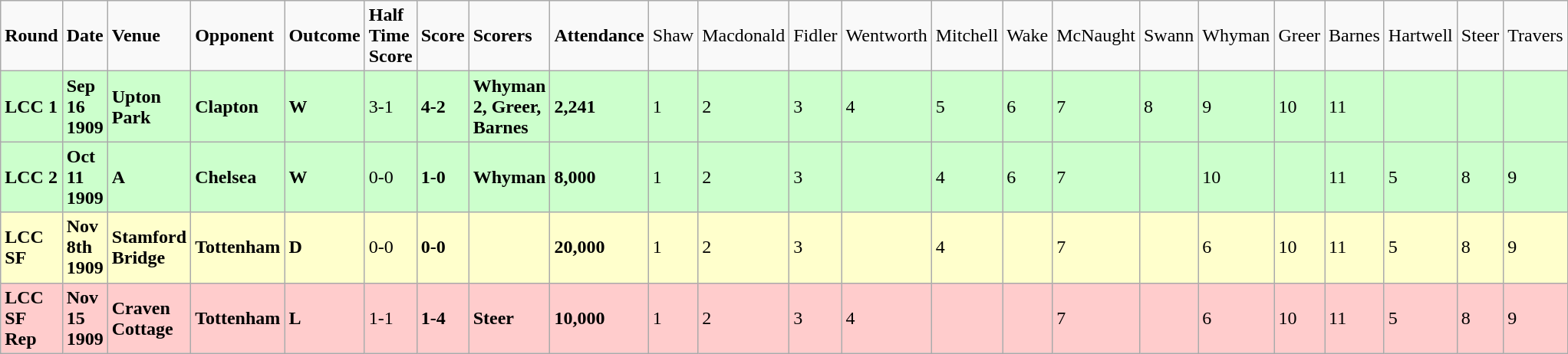<table class="wikitable">
<tr>
<td><strong>Round</strong></td>
<td><strong>Date</strong></td>
<td><strong>Venue</strong></td>
<td><strong>Opponent</strong></td>
<td><strong>Outcome</strong></td>
<td><strong>Half Time Score</strong></td>
<td><strong>Score</strong></td>
<td><strong>Scorers</strong></td>
<td><strong>Attendance</strong></td>
<td>Shaw</td>
<td>Macdonald</td>
<td>Fidler</td>
<td>Wentworth</td>
<td>Mitchell</td>
<td>Wake</td>
<td>McNaught</td>
<td>Swann</td>
<td>Whyman</td>
<td>Greer</td>
<td>Barnes</td>
<td>Hartwell</td>
<td>Steer</td>
<td>Travers</td>
</tr>
<tr bgcolor="#CCFFCC">
<td><strong>LCC 1</strong></td>
<td><strong>Sep 16 1909</strong></td>
<td><strong>Upton Park</strong></td>
<td><strong>Clapton</strong></td>
<td><strong>W</strong></td>
<td>3-1</td>
<td><strong>4-2</strong></td>
<td><strong>Whyman 2, Greer, Barnes</strong></td>
<td><strong>2,241</strong></td>
<td>1</td>
<td>2</td>
<td>3</td>
<td>4</td>
<td>5</td>
<td>6</td>
<td>7</td>
<td>8</td>
<td>9</td>
<td>10</td>
<td>11</td>
<td></td>
<td></td>
<td></td>
</tr>
<tr bgcolor="#CCFFCC">
<td><strong>LCC 2</strong></td>
<td><strong>Oct 11 1909</strong></td>
<td><strong>A</strong></td>
<td><strong>Chelsea</strong></td>
<td><strong>W</strong></td>
<td>0-0</td>
<td><strong>1-0</strong></td>
<td><strong>Whyman</strong></td>
<td><strong>8,000</strong></td>
<td>1</td>
<td>2</td>
<td>3</td>
<td></td>
<td>4</td>
<td>6</td>
<td>7</td>
<td></td>
<td>10</td>
<td></td>
<td>11</td>
<td>5</td>
<td>8</td>
<td>9</td>
</tr>
<tr bgcolor="#FFFFCC">
<td><strong>LCC SF</strong></td>
<td><strong>Nov 8th 1909</strong></td>
<td><strong>Stamford Bridge</strong></td>
<td><strong>Tottenham</strong></td>
<td><strong>D</strong></td>
<td>0-0</td>
<td><strong>0-0</strong></td>
<td></td>
<td><strong>20,000</strong></td>
<td>1</td>
<td>2</td>
<td>3</td>
<td></td>
<td>4</td>
<td></td>
<td>7</td>
<td></td>
<td>6</td>
<td>10</td>
<td>11</td>
<td>5</td>
<td>8</td>
<td>9</td>
</tr>
<tr bgcolor="#FFCCCC">
<td><strong>LCC SF Rep</strong></td>
<td><strong>Nov 15 1909</strong></td>
<td><strong>Craven Cottage</strong></td>
<td><strong>Tottenham</strong></td>
<td><strong>L</strong></td>
<td>1-1</td>
<td><strong>1-4</strong></td>
<td><strong>Steer</strong></td>
<td><strong>10,000</strong></td>
<td>1</td>
<td>2</td>
<td>3</td>
<td>4</td>
<td></td>
<td></td>
<td>7</td>
<td></td>
<td>6</td>
<td>10</td>
<td>11</td>
<td>5</td>
<td>8</td>
<td>9</td>
</tr>
</table>
